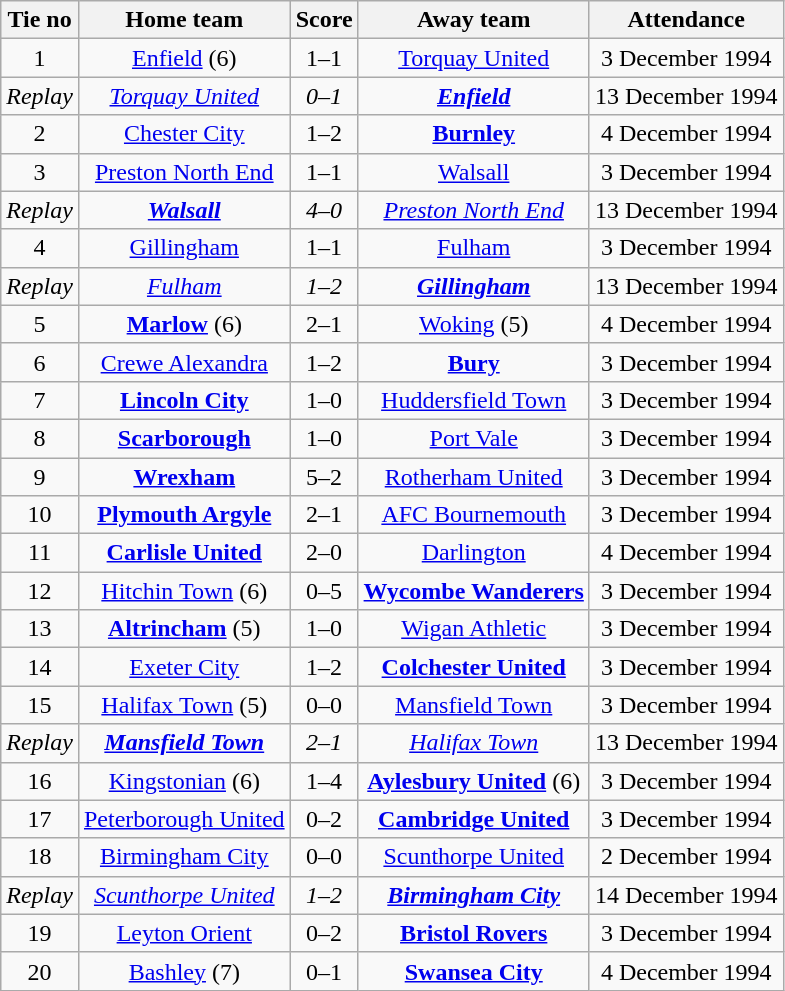<table class="wikitable" style="text-align: center">
<tr>
<th>Tie no</th>
<th>Home team</th>
<th>Score</th>
<th>Away team</th>
<th>Attendance</th>
</tr>
<tr>
<td>1</td>
<td><a href='#'>Enfield</a> (6)</td>
<td>1–1</td>
<td><a href='#'>Torquay United</a></td>
<td>3 December 1994</td>
</tr>
<tr>
<td><em>Replay</em></td>
<td><em><a href='#'>Torquay United</a></em></td>
<td><em>0–1</em></td>
<td><strong><em><a href='#'>Enfield</a></em></strong></td>
<td>13 December 1994</td>
</tr>
<tr>
<td>2</td>
<td><a href='#'>Chester City</a></td>
<td>1–2</td>
<td><strong><a href='#'>Burnley</a></strong></td>
<td>4 December 1994</td>
</tr>
<tr>
<td>3</td>
<td><a href='#'>Preston North End</a></td>
<td>1–1</td>
<td><a href='#'>Walsall</a></td>
<td>3 December 1994</td>
</tr>
<tr>
<td><em>Replay</em></td>
<td><strong><em><a href='#'>Walsall</a></em></strong></td>
<td><em>4–0</em></td>
<td><em><a href='#'>Preston North End</a></em></td>
<td>13 December 1994</td>
</tr>
<tr>
<td>4</td>
<td><a href='#'>Gillingham</a></td>
<td>1–1</td>
<td><a href='#'>Fulham</a></td>
<td>3 December 1994</td>
</tr>
<tr>
<td><em>Replay</em></td>
<td><em><a href='#'>Fulham</a></em></td>
<td><em>1–2</em></td>
<td><strong><em><a href='#'>Gillingham</a></em></strong></td>
<td>13 December 1994</td>
</tr>
<tr>
<td>5</td>
<td><strong><a href='#'>Marlow</a></strong> (6)</td>
<td>2–1</td>
<td><a href='#'>Woking</a> (5)</td>
<td>4 December 1994</td>
</tr>
<tr>
<td>6</td>
<td><a href='#'>Crewe Alexandra</a></td>
<td>1–2</td>
<td><strong><a href='#'>Bury</a></strong></td>
<td>3 December 1994</td>
</tr>
<tr>
<td>7</td>
<td><strong><a href='#'>Lincoln City</a></strong></td>
<td>1–0</td>
<td><a href='#'>Huddersfield Town</a></td>
<td>3 December 1994</td>
</tr>
<tr>
<td>8</td>
<td><strong><a href='#'>Scarborough</a></strong></td>
<td>1–0</td>
<td><a href='#'>Port Vale</a></td>
<td>3 December 1994</td>
</tr>
<tr>
<td>9</td>
<td><strong><a href='#'>Wrexham</a></strong></td>
<td>5–2</td>
<td><a href='#'>Rotherham United</a></td>
<td>3 December 1994</td>
</tr>
<tr>
<td>10</td>
<td><strong><a href='#'>Plymouth Argyle</a></strong></td>
<td>2–1</td>
<td><a href='#'>AFC Bournemouth</a></td>
<td>3 December 1994</td>
</tr>
<tr>
<td>11</td>
<td><strong><a href='#'>Carlisle United</a></strong></td>
<td>2–0</td>
<td><a href='#'>Darlington</a></td>
<td>4 December 1994</td>
</tr>
<tr>
<td>12</td>
<td><a href='#'>Hitchin Town</a> (6)</td>
<td>0–5</td>
<td><strong><a href='#'>Wycombe Wanderers</a></strong></td>
<td>3 December 1994</td>
</tr>
<tr>
<td>13</td>
<td><strong><a href='#'>Altrincham</a></strong> (5)</td>
<td>1–0</td>
<td><a href='#'>Wigan Athletic</a></td>
<td>3 December 1994</td>
</tr>
<tr>
<td>14</td>
<td><a href='#'>Exeter City</a></td>
<td>1–2</td>
<td><strong><a href='#'>Colchester United</a></strong></td>
<td>3 December 1994</td>
</tr>
<tr>
<td>15</td>
<td><a href='#'>Halifax Town</a> (5)</td>
<td>0–0</td>
<td><a href='#'>Mansfield Town</a></td>
<td>3 December 1994</td>
</tr>
<tr>
<td><em>Replay</em></td>
<td><strong><em><a href='#'>Mansfield Town</a></em></strong></td>
<td><em>2–1</em></td>
<td><em><a href='#'>Halifax Town</a></em></td>
<td>13 December 1994</td>
</tr>
<tr>
<td>16</td>
<td><a href='#'>Kingstonian</a> (6)</td>
<td>1–4</td>
<td><strong><a href='#'>Aylesbury United</a></strong> (6)</td>
<td>3 December 1994</td>
</tr>
<tr>
<td>17</td>
<td><a href='#'>Peterborough United</a></td>
<td>0–2</td>
<td><strong><a href='#'>Cambridge United</a></strong></td>
<td>3 December 1994</td>
</tr>
<tr>
<td>18</td>
<td><a href='#'>Birmingham City</a></td>
<td>0–0</td>
<td><a href='#'>Scunthorpe United</a></td>
<td>2 December 1994</td>
</tr>
<tr>
<td><em>Replay</em></td>
<td><em><a href='#'>Scunthorpe United</a></em></td>
<td><em>1–2</em></td>
<td><strong><em><a href='#'>Birmingham City</a></em></strong></td>
<td>14 December 1994</td>
</tr>
<tr>
<td>19</td>
<td><a href='#'>Leyton Orient</a></td>
<td>0–2</td>
<td><strong><a href='#'>Bristol Rovers</a></strong></td>
<td>3 December 1994</td>
</tr>
<tr>
<td>20</td>
<td><a href='#'>Bashley</a> (7)</td>
<td>0–1</td>
<td><strong><a href='#'>Swansea City</a></strong></td>
<td>4 December 1994</td>
</tr>
</table>
